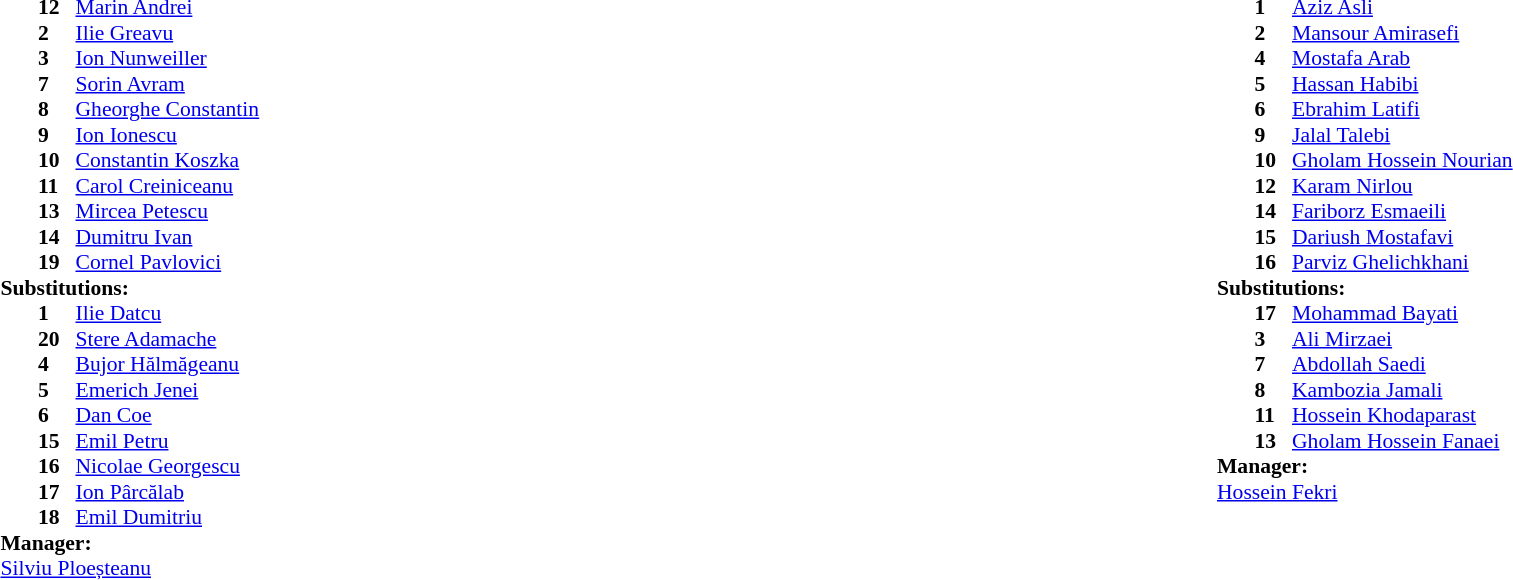<table width="100%">
<tr>
<td valign="top" width="40%"><br><table style="font-size:90%" cellspacing="0" cellpadding="0">
<tr>
<th width=25></th>
<th width=25></th>
</tr>
<tr>
<td></td>
<td><strong>12</strong></td>
<td><a href='#'>Marin Andrei</a></td>
</tr>
<tr>
<td></td>
<td><strong>2</strong></td>
<td><a href='#'>Ilie Greavu</a></td>
</tr>
<tr>
<td></td>
<td><strong>3</strong></td>
<td><a href='#'>Ion Nunweiller</a></td>
</tr>
<tr>
<td></td>
<td><strong>7</strong></td>
<td><a href='#'>Sorin Avram</a></td>
</tr>
<tr>
<td></td>
<td><strong>8</strong></td>
<td><a href='#'>Gheorghe Constantin</a></td>
</tr>
<tr>
<td></td>
<td><strong>9</strong></td>
<td><a href='#'>Ion Ionescu</a></td>
</tr>
<tr>
<td></td>
<td><strong>10</strong></td>
<td><a href='#'>Constantin Koszka</a></td>
</tr>
<tr>
<td></td>
<td><strong>11</strong></td>
<td><a href='#'>Carol Creiniceanu</a></td>
</tr>
<tr>
<td></td>
<td><strong>13</strong></td>
<td><a href='#'>Mircea Petescu</a></td>
</tr>
<tr>
<td></td>
<td><strong>14</strong></td>
<td><a href='#'>Dumitru Ivan</a></td>
</tr>
<tr>
<td></td>
<td><strong>19</strong></td>
<td><a href='#'>Cornel Pavlovici</a></td>
</tr>
<tr>
<td colspan=3><strong>Substitutions:</strong></td>
</tr>
<tr>
<td></td>
<td><strong>1</strong></td>
<td><a href='#'>Ilie Datcu</a></td>
</tr>
<tr>
<td></td>
<td><strong>20</strong></td>
<td><a href='#'>Stere Adamache</a></td>
</tr>
<tr>
<td></td>
<td><strong>4</strong></td>
<td><a href='#'>Bujor Hălmăgeanu</a></td>
</tr>
<tr>
<td></td>
<td><strong>5</strong></td>
<td><a href='#'>Emerich Jenei</a></td>
</tr>
<tr>
<td></td>
<td><strong>6</strong></td>
<td><a href='#'>Dan Coe</a></td>
</tr>
<tr>
<td></td>
<td><strong>15</strong></td>
<td><a href='#'>Emil Petru</a></td>
</tr>
<tr>
<td></td>
<td><strong>16</strong></td>
<td><a href='#'>Nicolae Georgescu</a></td>
</tr>
<tr>
<td></td>
<td><strong>17</strong></td>
<td><a href='#'>Ion Pârcălab</a></td>
</tr>
<tr>
<td></td>
<td><strong>18</strong></td>
<td><a href='#'>Emil Dumitriu</a></td>
</tr>
<tr>
<td colspan=3><strong>Manager:</strong></td>
</tr>
<tr>
<td colspan=3> <a href='#'>Silviu Ploeșteanu</a></td>
</tr>
</table>
</td>
<td valign="top" width="50%"><br><table style="font-size:90%; margin:auto" cellspacing="0" cellpadding="0">
<tr>
<th width=25></th>
<th width=25></th>
</tr>
<tr>
<td></td>
<td><strong>1</strong></td>
<td><a href='#'>Aziz Asli</a></td>
</tr>
<tr>
<td></td>
<td><strong>2</strong></td>
<td><a href='#'>Mansour Amirasefi</a></td>
</tr>
<tr>
<td></td>
<td><strong>4</strong></td>
<td><a href='#'>Mostafa Arab</a></td>
</tr>
<tr>
<td></td>
<td><strong>5</strong></td>
<td><a href='#'>Hassan Habibi</a></td>
</tr>
<tr>
<td></td>
<td><strong>6</strong></td>
<td><a href='#'>Ebrahim Latifi</a></td>
</tr>
<tr>
<td></td>
<td><strong>9</strong></td>
<td><a href='#'>Jalal Talebi</a></td>
</tr>
<tr>
<td></td>
<td><strong>10</strong></td>
<td><a href='#'>Gholam Hossein Nourian</a></td>
</tr>
<tr>
<td></td>
<td><strong>12</strong></td>
<td><a href='#'>Karam Nirlou</a></td>
</tr>
<tr>
<td></td>
<td><strong>14</strong></td>
<td><a href='#'>Fariborz Esmaeili</a></td>
</tr>
<tr>
<td></td>
<td><strong>15</strong></td>
<td><a href='#'>Dariush Mostafavi</a></td>
</tr>
<tr>
<td></td>
<td><strong>16</strong></td>
<td><a href='#'>Parviz Ghelichkhani</a></td>
</tr>
<tr>
<td colspan=3><strong>Substitutions:</strong></td>
</tr>
<tr>
<td></td>
<td><strong>17</strong></td>
<td><a href='#'>Mohammad Bayati</a></td>
</tr>
<tr>
<td></td>
<td><strong>3</strong></td>
<td><a href='#'>Ali Mirzaei</a></td>
</tr>
<tr>
<td></td>
<td><strong>7</strong></td>
<td><a href='#'>Abdollah Saedi</a></td>
</tr>
<tr>
<td></td>
<td><strong>8</strong></td>
<td><a href='#'>Kambozia Jamali</a></td>
</tr>
<tr>
<td></td>
<td><strong>11</strong></td>
<td><a href='#'>Hossein Khodaparast</a></td>
</tr>
<tr>
<td></td>
<td><strong>13</strong></td>
<td><a href='#'>Gholam Hossein Fanaei</a></td>
</tr>
<tr>
<td colspan=3><strong>Manager:</strong></td>
</tr>
<tr>
<td colspan=3> <a href='#'>Hossein Fekri</a></td>
</tr>
</table>
</td>
</tr>
</table>
